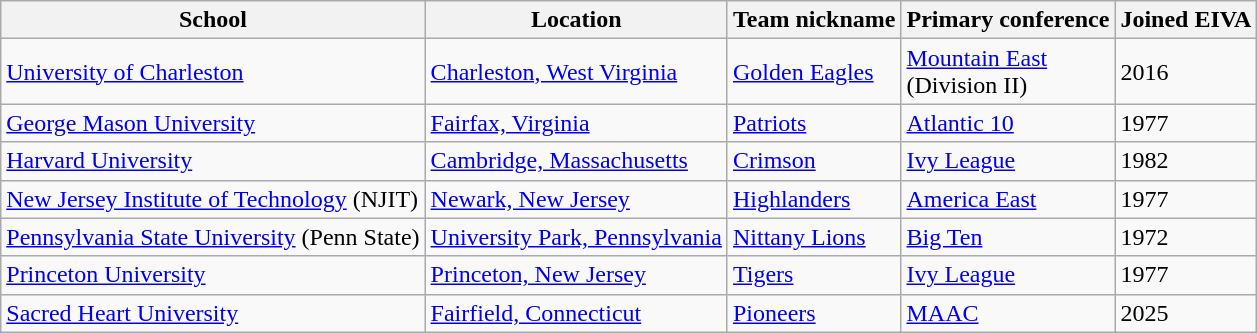<table class="wikitable">
<tr>
<th>School</th>
<th>Location</th>
<th>Team nickname</th>
<th>Primary conference</th>
<th>Joined EIVA</th>
</tr>
<tr>
<td><a href='#'>University of Charleston</a></td>
<td><a href='#'>Charleston, West Virginia</a></td>
<td><a href='#'>Golden Eagles</a></td>
<td><a href='#'>Mountain East</a> <br> (Division II)</td>
<td>2016</td>
</tr>
<tr>
<td><a href='#'>George Mason University</a></td>
<td><a href='#'>Fairfax, Virginia</a></td>
<td><a href='#'>Patriots</a></td>
<td><a href='#'>Atlantic 10</a></td>
<td>1977</td>
</tr>
<tr>
<td><a href='#'>Harvard University</a></td>
<td><a href='#'>Cambridge, Massachusetts</a></td>
<td><a href='#'>Crimson</a></td>
<td><a href='#'>Ivy League</a></td>
<td>1982</td>
</tr>
<tr>
<td><a href='#'>New Jersey Institute of Technology</a> (NJIT)</td>
<td><a href='#'>Newark, New Jersey</a></td>
<td><a href='#'>Highlanders</a></td>
<td><a href='#'>America East</a></td>
<td>1977</td>
</tr>
<tr>
<td><a href='#'>Pennsylvania State University</a> (Penn State)</td>
<td><a href='#'>University Park, Pennsylvania</a></td>
<td><a href='#'>Nittany Lions</a></td>
<td><a href='#'>Big Ten</a></td>
<td>1972</td>
</tr>
<tr>
<td><a href='#'>Princeton University</a></td>
<td><a href='#'>Princeton, New Jersey</a></td>
<td><a href='#'>Tigers</a></td>
<td><a href='#'>Ivy League</a></td>
<td>1977</td>
</tr>
<tr>
<td><a href='#'>Sacred Heart University</a></td>
<td><a href='#'>Fairfield, Connecticut</a></td>
<td><a href='#'>Pioneers</a></td>
<td><a href='#'>MAAC</a></td>
<td>2025</td>
</tr>
</table>
